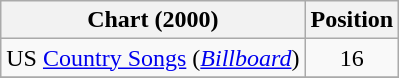<table class="wikitable sortable">
<tr>
<th scope="col">Chart (2000)</th>
<th scope="col">Position</th>
</tr>
<tr>
<td>US <a href='#'>Country Songs</a> (<em><a href='#'>Billboard</a></em>)</td>
<td align="center">16</td>
</tr>
<tr>
</tr>
</table>
